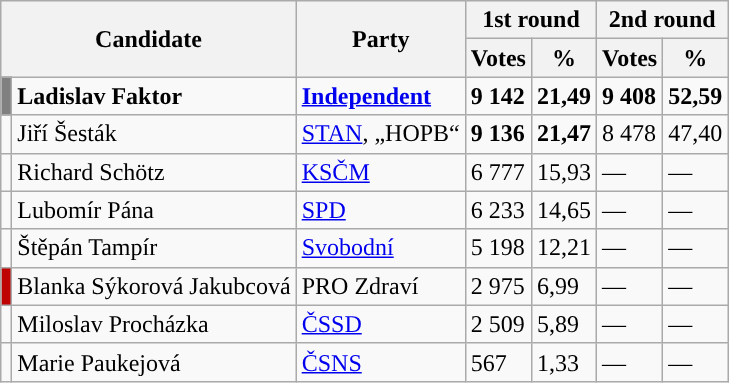<table class="wikitable sortable">
<tr>
<th colspan="2" rowspan="2">Candidate</th>
<th rowspan="2">Party</th>
<th colspan="2">1st round</th>
<th colspan="2">2nd round</th>
</tr>
<tr>
<th>Votes</th>
<th>%</th>
<th>Votes</th>
<th>%</th>
</tr>
<tr>
<td style="background-color:gray;"></td>
<td><strong>Ladislav Faktor</strong></td>
<td><a href='#'><strong>Independent</strong></a></td>
<td><strong>9 142</strong></td>
<td><strong>21,49</strong></td>
<td><strong>9 408</strong></td>
<td><strong>52,59</strong></td>
</tr>
<tr>
<td style="background-color:"></td>
<td>Jiří Šesták</td>
<td><a href='#'>STAN</a>, „HOPB“</td>
<td><strong>9 136</strong></td>
<td><strong>21,47</strong></td>
<td>8 478</td>
<td>47,40</td>
</tr>
<tr>
<td style="background-color:"></td>
<td>Richard Schötz</td>
<td><a href='#'>KSČM</a></td>
<td>6 777</td>
<td>15,93</td>
<td>—</td>
<td>—</td>
</tr>
<tr>
<td style="background-color:"></td>
<td>Lubomír Pána</td>
<td><a href='#'>SPD</a></td>
<td>6 233</td>
<td>14,65</td>
<td>—</td>
<td>—</td>
</tr>
<tr>
<td style="background-color:"></td>
<td>Štěpán Tampír</td>
<td><a href='#'>Svobodní</a></td>
<td>5 198</td>
<td>12,21</td>
<td>—</td>
<td>—</td>
</tr>
<tr>
<td style="background-color:#bf0202;"></td>
<td>Blanka Sýkorová Jakubcová</td>
<td>PRO Zdraví</td>
<td>2 975</td>
<td>6,99</td>
<td>—</td>
<td>—</td>
</tr>
<tr>
<td style="background-color:"></td>
<td>Miloslav Procházka</td>
<td><a href='#'>ČSSD</a></td>
<td>2 509</td>
<td>5,89</td>
<td>—</td>
<td>—</td>
</tr>
<tr>
<td style="background-color:"></td>
<td>Marie Paukejová</td>
<td><a href='#'>ČSNS</a></td>
<td>567</td>
<td>1,33</td>
<td>—</td>
<td>—</td>
</tr>
</table>
